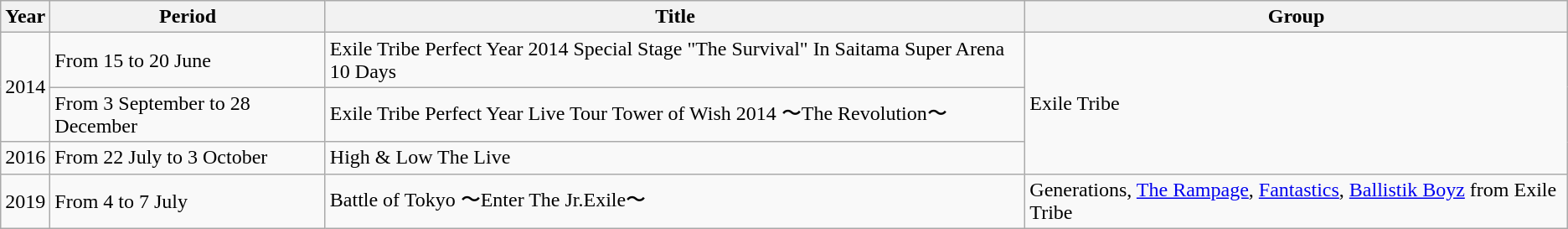<table class="wikitable">
<tr>
<th>Year</th>
<th>Period</th>
<th>Title</th>
<th>Group</th>
</tr>
<tr>
<td rowspan="2">2014</td>
<td>From 15 to 20 June</td>
<td>Exile Tribe Perfect Year 2014 Special Stage "The Survival" In Saitama Super Arena 10 Days</td>
<td rowspan="3">Exile Tribe</td>
</tr>
<tr>
<td>From 3 September to 28 December</td>
<td>Exile Tribe Perfect Year Live Tour Tower of Wish 2014 〜The Revolution〜</td>
</tr>
<tr>
<td>2016</td>
<td>From 22 July to 3 October</td>
<td>High & Low The Live</td>
</tr>
<tr>
<td>2019</td>
<td>From 4 to 7 July</td>
<td>Battle of Tokyo 〜Enter The Jr.Exile〜</td>
<td>Generations, <a href='#'>The Rampage</a>, <a href='#'>Fantastics</a>, <a href='#'>Ballistik Boyz</a> from Exile Tribe</td>
</tr>
</table>
